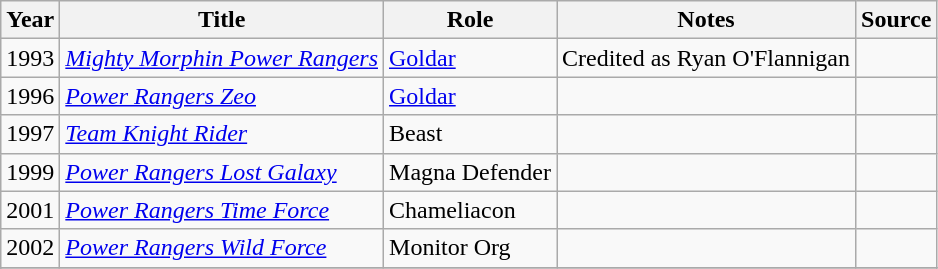<table class="wikitable sortable plainrowheaders">
<tr>
<th>Year</th>
<th>Title</th>
<th>Role</th>
<th class="unsortable">Notes</th>
<th class="unsortable">Source</th>
</tr>
<tr>
<td>1993</td>
<td><em><a href='#'>Mighty Morphin Power Rangers</a></em></td>
<td><a href='#'>Goldar</a></td>
<td>Credited as Ryan O'Flannigan</td>
<td></td>
</tr>
<tr>
<td>1996</td>
<td><em><a href='#'>Power Rangers Zeo</a></em></td>
<td><a href='#'>Goldar</a></td>
<td></td>
<td></td>
</tr>
<tr>
<td>1997</td>
<td><em><a href='#'>Team Knight Rider</a></em></td>
<td>Beast</td>
<td></td>
<td></td>
</tr>
<tr>
<td>1999</td>
<td><em><a href='#'>Power Rangers Lost Galaxy</a></em></td>
<td>Magna Defender</td>
<td></td>
<td></td>
</tr>
<tr>
<td>2001</td>
<td><em><a href='#'>Power Rangers Time Force</a></em></td>
<td>Chameliacon</td>
<td></td>
<td></td>
</tr>
<tr>
<td>2002</td>
<td><em><a href='#'>Power Rangers Wild Force</a></em></td>
<td>Monitor Org</td>
<td></td>
<td></td>
</tr>
<tr>
</tr>
<tr>
</tr>
</table>
